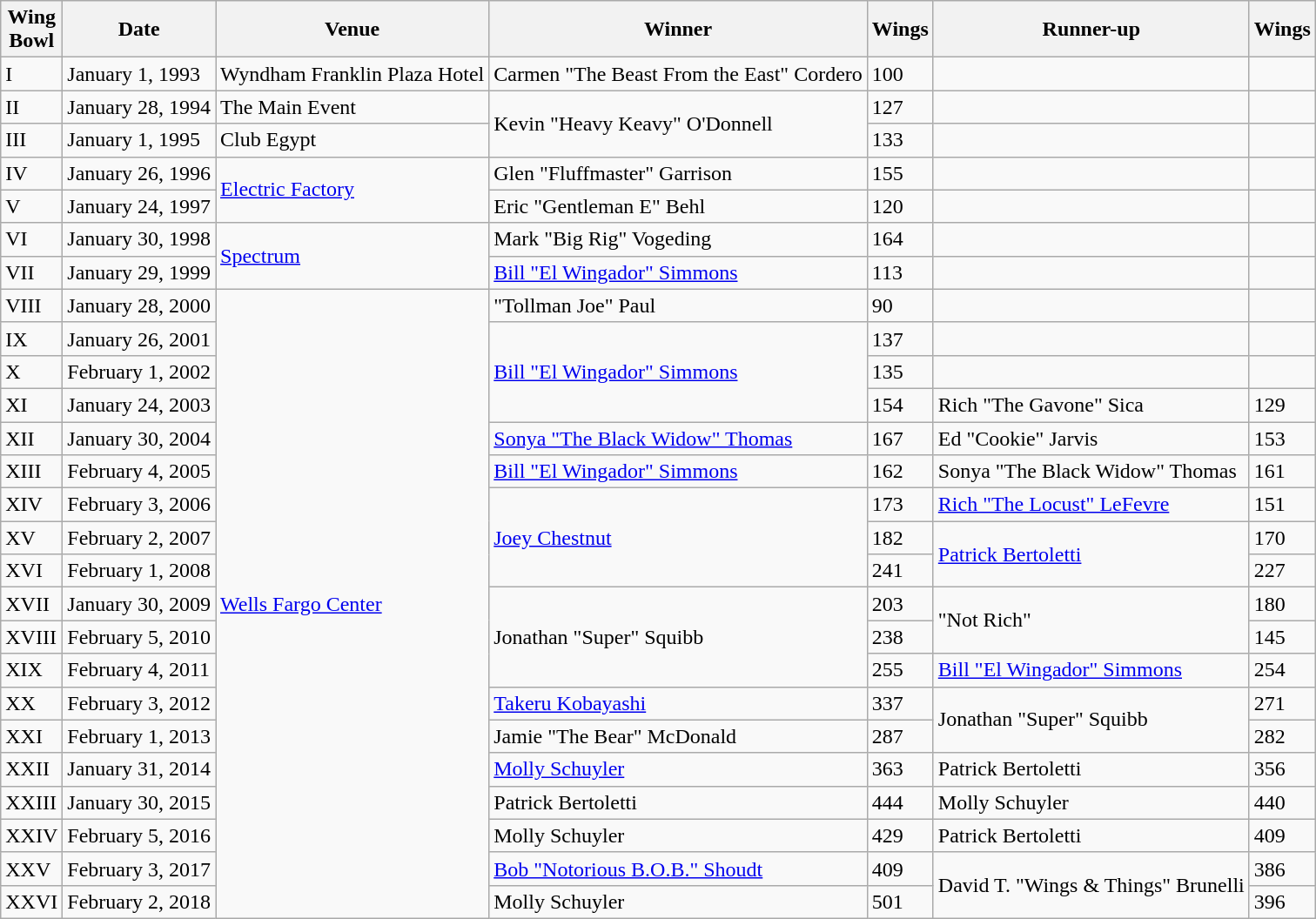<table class="wikitable sortable">
<tr>
<th>Wing<br>Bowl</th>
<th>Date</th>
<th>Venue</th>
<th>Winner</th>
<th>Wings</th>
<th>Runner-up</th>
<th>Wings</th>
</tr>
<tr>
<td>I</td>
<td>January 1, 1993</td>
<td>Wyndham Franklin Plaza Hotel</td>
<td>Carmen "The Beast From the East" Cordero</td>
<td>100</td>
<td></td>
<td></td>
</tr>
<tr>
<td>II</td>
<td>January 28, 1994</td>
<td>The Main Event</td>
<td rowspan="2">Kevin "Heavy Keavy" O'Donnell</td>
<td>127</td>
<td></td>
<td></td>
</tr>
<tr>
<td>III</td>
<td>January 1, 1995</td>
<td>Club Egypt</td>
<td>133</td>
<td></td>
<td></td>
</tr>
<tr>
<td>IV</td>
<td>January 26, 1996</td>
<td rowspan="2"><a href='#'>Electric Factory</a></td>
<td>Glen "Fluffmaster" Garrison</td>
<td>155</td>
<td></td>
<td></td>
</tr>
<tr>
<td>V</td>
<td>January 24, 1997</td>
<td>Eric "Gentleman E" Behl</td>
<td>120</td>
<td></td>
<td></td>
</tr>
<tr>
<td>VI</td>
<td>January 30, 1998</td>
<td rowspan="2"><a href='#'>Spectrum</a></td>
<td>Mark "Big Rig" Vogeding</td>
<td>164</td>
<td></td>
<td></td>
</tr>
<tr>
<td>VII</td>
<td>January 29, 1999</td>
<td><a href='#'>Bill "El Wingador" Simmons</a></td>
<td>113</td>
<td></td>
<td></td>
</tr>
<tr>
<td>VIII</td>
<td>January 28, 2000</td>
<td rowspan="19"><a href='#'>Wells Fargo Center</a></td>
<td>"Tollman Joe" Paul</td>
<td>90</td>
<td></td>
<td></td>
</tr>
<tr>
<td>IX</td>
<td>January 26, 2001</td>
<td rowspan="3"><a href='#'>Bill "El Wingador" Simmons</a></td>
<td>137</td>
<td></td>
<td></td>
</tr>
<tr>
<td>X</td>
<td>February 1, 2002</td>
<td>135</td>
<td></td>
<td></td>
</tr>
<tr>
<td>XI</td>
<td>January 24, 2003</td>
<td>154</td>
<td>Rich "The Gavone" Sica</td>
<td>129</td>
</tr>
<tr>
<td>XII</td>
<td>January 30, 2004</td>
<td><a href='#'>Sonya "The Black Widow" Thomas</a></td>
<td>167</td>
<td>Ed "Cookie" Jarvis</td>
<td>153</td>
</tr>
<tr>
<td>XIII</td>
<td>February 4, 2005</td>
<td><a href='#'>Bill "El Wingador" Simmons</a></td>
<td>162</td>
<td>Sonya "The Black Widow" Thomas</td>
<td>161</td>
</tr>
<tr>
<td>XIV</td>
<td>February 3, 2006</td>
<td rowspan="3"><a href='#'>Joey Chestnut</a></td>
<td>173</td>
<td><a href='#'>Rich "The Locust" LeFevre</a></td>
<td>151</td>
</tr>
<tr>
<td>XV</td>
<td>February 2, 2007</td>
<td>182</td>
<td rowspan="2"><a href='#'>Patrick Bertoletti</a></td>
<td>170</td>
</tr>
<tr>
<td>XVI</td>
<td>February 1, 2008</td>
<td>241</td>
<td>227</td>
</tr>
<tr>
<td>XVII</td>
<td>January 30, 2009</td>
<td rowspan="3">Jonathan "Super" Squibb</td>
<td>203</td>
<td rowspan="2">"Not Rich"</td>
<td>180</td>
</tr>
<tr>
<td>XVIII</td>
<td>February 5, 2010</td>
<td>238</td>
<td>145</td>
</tr>
<tr>
<td>XIX</td>
<td>February 4, 2011</td>
<td>255</td>
<td><a href='#'>Bill "El Wingador" Simmons</a></td>
<td>254</td>
</tr>
<tr>
<td>XX</td>
<td>February 3, 2012</td>
<td><a href='#'>Takeru Kobayashi</a></td>
<td>337</td>
<td rowspan="2">Jonathan "Super" Squibb</td>
<td>271</td>
</tr>
<tr>
<td>XXI</td>
<td>February 1, 2013</td>
<td>Jamie "The Bear" McDonald</td>
<td>287</td>
<td>282</td>
</tr>
<tr>
<td>XXII</td>
<td>January 31, 2014</td>
<td><a href='#'>Molly Schuyler</a></td>
<td>363</td>
<td>Patrick Bertoletti</td>
<td>356</td>
</tr>
<tr>
<td>XXIII</td>
<td>January 30, 2015</td>
<td>Patrick Bertoletti</td>
<td>444</td>
<td>Molly Schuyler</td>
<td>440</td>
</tr>
<tr>
<td>XXIV</td>
<td>February 5, 2016</td>
<td>Molly Schuyler</td>
<td>429</td>
<td>Patrick Bertoletti</td>
<td>409</td>
</tr>
<tr>
<td>XXV</td>
<td>February 3, 2017</td>
<td><a href='#'>Bob "Notorious B.O.B." Shoudt</a></td>
<td>409</td>
<td rowspan=2>David T. "Wings & Things" Brunelli</td>
<td>386</td>
</tr>
<tr>
<td>XXVI</td>
<td>February 2, 2018</td>
<td>Molly Schuyler</td>
<td>501</td>
<td>396</td>
</tr>
</table>
